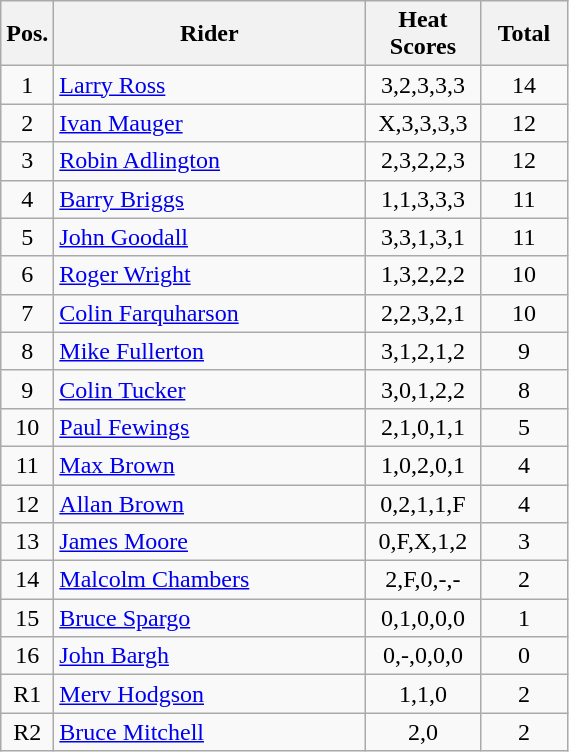<table class=wikitable>
<tr>
<th width=25px>Pos.</th>
<th width=200px>Rider</th>
<th width=70px>Heat Scores</th>
<th width=50px>Total</th>
</tr>
<tr align=center >
<td>1</td>
<td align=left><a href='#'>Larry Ross</a></td>
<td>3,2,3,3,3</td>
<td>14</td>
</tr>
<tr align=center >
<td>2</td>
<td align=left><a href='#'>Ivan Mauger</a></td>
<td>X,3,3,3,3</td>
<td>12</td>
</tr>
<tr align=center >
<td>3</td>
<td align=left><a href='#'>Robin Adlington</a></td>
<td>2,3,2,2,3</td>
<td>12</td>
</tr>
<tr align=center >
<td>4</td>
<td align=left><a href='#'>Barry Briggs</a></td>
<td>1,1,3,3,3</td>
<td>11</td>
</tr>
<tr align=center >
<td>5</td>
<td align=left><a href='#'>John Goodall</a></td>
<td>3,3,1,3,1</td>
<td>11</td>
</tr>
<tr align=center >
<td>6</td>
<td align=left><a href='#'>Roger Wright</a></td>
<td>1,3,2,2,2</td>
<td>10</td>
</tr>
<tr align=center >
<td>7</td>
<td align=left><a href='#'>Colin Farquharson</a></td>
<td>2,2,3,2,1</td>
<td>10</td>
</tr>
<tr align=center >
<td>8</td>
<td align=left><a href='#'>Mike Fullerton</a></td>
<td>3,1,2,1,2</td>
<td>9</td>
</tr>
<tr align=center>
<td>9</td>
<td align=left><a href='#'>Colin Tucker</a></td>
<td>3,0,1,2,2</td>
<td>8</td>
</tr>
<tr align=center>
<td>10</td>
<td align=left><a href='#'>Paul Fewings</a></td>
<td>2,1,0,1,1</td>
<td>5</td>
</tr>
<tr align=center>
<td>11</td>
<td align=left><a href='#'>Max Brown</a></td>
<td>1,0,2,0,1</td>
<td>4</td>
</tr>
<tr align=center>
<td>12</td>
<td align=left><a href='#'>Allan Brown</a></td>
<td>0,2,1,1,F</td>
<td>4</td>
</tr>
<tr align=center>
<td>13</td>
<td align=left><a href='#'>James Moore</a></td>
<td>0,F,X,1,2</td>
<td>3</td>
</tr>
<tr align=center>
<td>14</td>
<td align=left><a href='#'>Malcolm Chambers</a></td>
<td>2,F,0,-,-</td>
<td>2</td>
</tr>
<tr align=center>
<td>15</td>
<td align=left><a href='#'>Bruce Spargo</a></td>
<td>0,1,0,0,0</td>
<td>1</td>
</tr>
<tr align=center>
<td>16</td>
<td align=left><a href='#'>John Bargh</a></td>
<td>0,-,0,0,0</td>
<td>0</td>
</tr>
<tr align=center>
<td>R1</td>
<td align=left><a href='#'>Merv Hodgson</a></td>
<td>1,1,0</td>
<td>2</td>
</tr>
<tr align=center>
<td>R2</td>
<td align=left><a href='#'>Bruce Mitchell</a></td>
<td>2,0</td>
<td>2</td>
</tr>
</table>
